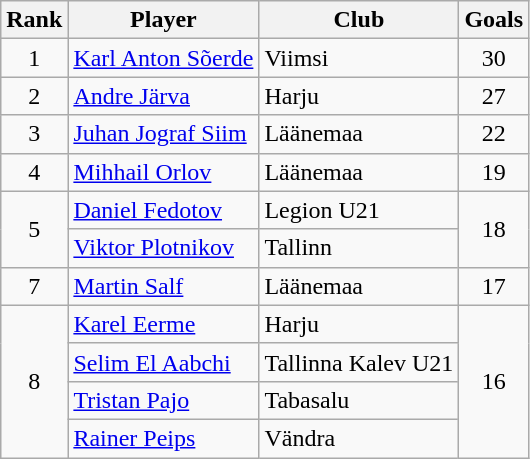<table class="wikitable">
<tr>
<th>Rank</th>
<th>Player</th>
<th>Club</th>
<th>Goals</th>
</tr>
<tr>
<td align=center>1</td>
<td> <a href='#'>Karl Anton Sõerde</a></td>
<td>Viimsi</td>
<td align=center>30</td>
</tr>
<tr>
<td align=center>2</td>
<td> <a href='#'>Andre Järva</a></td>
<td>Harju</td>
<td align=center>27</td>
</tr>
<tr>
<td align=center>3</td>
<td> <a href='#'>Juhan Jograf Siim</a></td>
<td>Läänemaa</td>
<td align=center>22</td>
</tr>
<tr>
<td align=center>4</td>
<td> <a href='#'>Mihhail Orlov</a></td>
<td>Läänemaa</td>
<td align=center>19</td>
</tr>
<tr>
<td align=center rowspan=2>5</td>
<td> <a href='#'>Daniel Fedotov</a></td>
<td>Legion U21</td>
<td align=center rowspan=2>18</td>
</tr>
<tr>
<td> <a href='#'>Viktor Plotnikov</a></td>
<td>Tallinn</td>
</tr>
<tr>
<td align=center>7</td>
<td> <a href='#'>Martin Salf</a></td>
<td>Läänemaa</td>
<td align=center>17</td>
</tr>
<tr>
<td align=center rowspan=4>8</td>
<td> <a href='#'>Karel Eerme</a></td>
<td>Harju</td>
<td align=center rowspan=4>16</td>
</tr>
<tr>
<td> <a href='#'>Selim El Aabchi</a></td>
<td>Tallinna Kalev U21</td>
</tr>
<tr>
<td> <a href='#'>Tristan Pajo</a></td>
<td>Tabasalu</td>
</tr>
<tr>
<td> <a href='#'>Rainer Peips</a></td>
<td>Vändra</td>
</tr>
</table>
